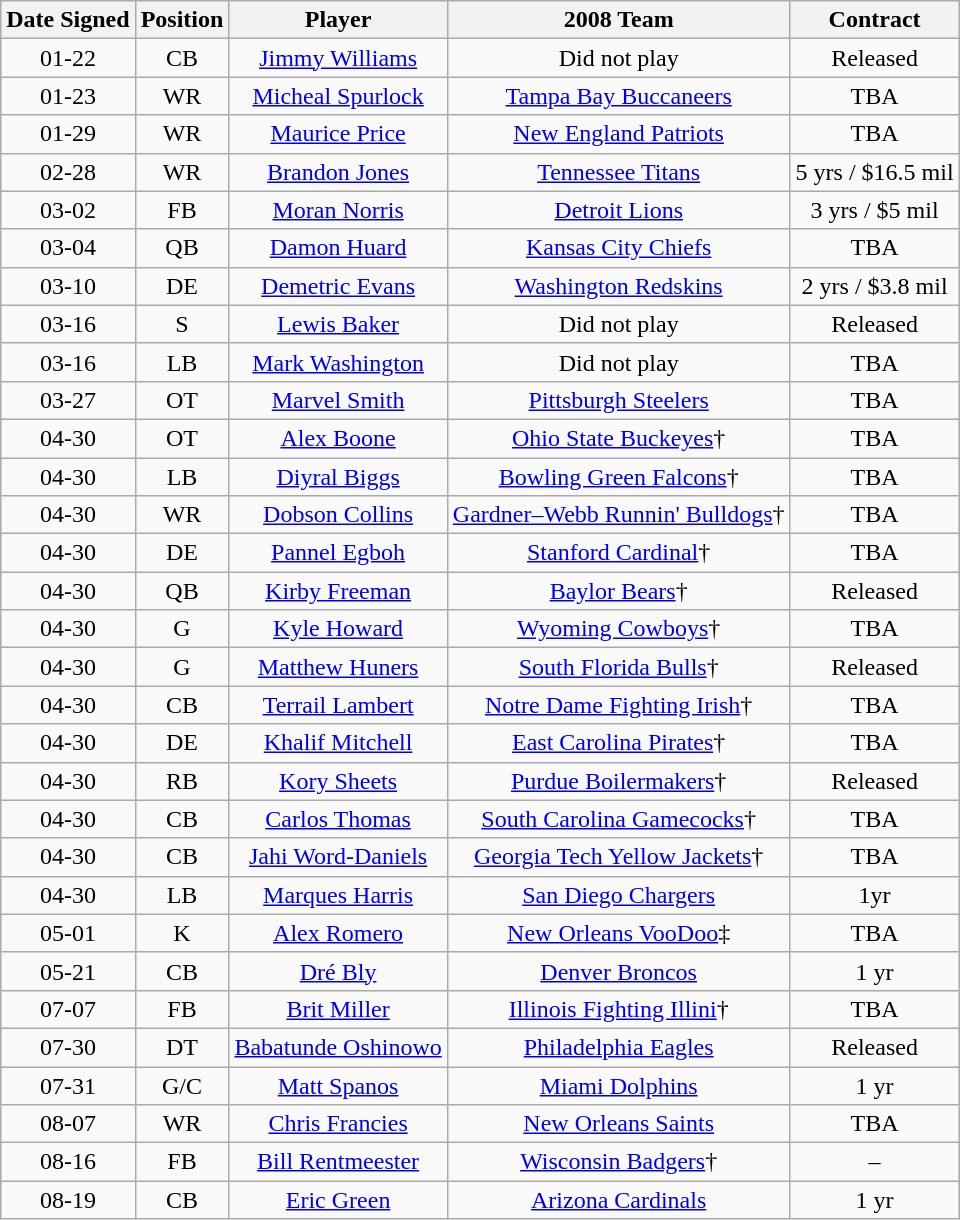<table class="wikitable sortable">
<tr>
<th>Date Signed</th>
<th>Position</th>
<th>Player</th>
<th>2008 Team</th>
<th>Contract</th>
</tr>
<tr align="center">
<td>01-22</td>
<td>CB</td>
<td><a href='#'>Jimmy Williams</a></td>
<td>Did not play</td>
<td>Released</td>
</tr>
<tr align="center">
<td>01-23</td>
<td>WR</td>
<td><a href='#'>Micheal Spurlock</a></td>
<td><a href='#'>Tampa Bay Buccaneers</a></td>
<td>TBA</td>
</tr>
<tr align="center">
<td>01-29</td>
<td>WR</td>
<td><a href='#'>Maurice Price</a></td>
<td><a href='#'>New England Patriots</a></td>
<td>TBA</td>
</tr>
<tr align="center">
<td>02-28</td>
<td>WR</td>
<td><a href='#'>Brandon Jones</a></td>
<td><a href='#'>Tennessee Titans</a></td>
<td>5 yrs / $16.5 mil</td>
</tr>
<tr align="center">
<td>03-02</td>
<td>FB</td>
<td><a href='#'>Moran Norris</a></td>
<td><a href='#'>Detroit Lions</a></td>
<td>3 yrs / $5 mil</td>
</tr>
<tr align="center">
<td>03-04</td>
<td>QB</td>
<td><a href='#'>Damon Huard</a></td>
<td><a href='#'>Kansas City Chiefs</a></td>
<td>TBA</td>
</tr>
<tr align="center">
<td>03-10</td>
<td>DE</td>
<td><a href='#'>Demetric Evans</a></td>
<td><a href='#'>Washington Redskins</a></td>
<td>2 yrs / $3.8 mil</td>
</tr>
<tr align="center">
<td>03-16</td>
<td>S</td>
<td><a href='#'>Lewis Baker</a></td>
<td>Did not play</td>
<td>Released</td>
</tr>
<tr align="center">
<td>03-16</td>
<td>LB</td>
<td><a href='#'>Mark Washington</a></td>
<td>Did not play</td>
<td>TBA</td>
</tr>
<tr align="center">
<td>03-27</td>
<td>OT</td>
<td><a href='#'>Marvel Smith</a></td>
<td><a href='#'>Pittsburgh Steelers</a></td>
<td>TBA</td>
</tr>
<tr align="center">
<td>04-30</td>
<td>OT</td>
<td><a href='#'>Alex Boone</a></td>
<td><a href='#'>Ohio State Buckeyes</a>†</td>
<td>TBA</td>
</tr>
<tr align="center">
<td>04-30</td>
<td>LB</td>
<td><a href='#'>Diyral Biggs</a></td>
<td><a href='#'>Bowling Green Falcons</a>†</td>
<td>TBA</td>
</tr>
<tr align="center">
<td>04-30</td>
<td>WR</td>
<td><a href='#'>Dobson Collins</a></td>
<td><a href='#'>Gardner–Webb Runnin' Bulldogs</a>†</td>
<td>TBA</td>
</tr>
<tr align="center">
<td>04-30</td>
<td>DE</td>
<td><a href='#'>Pannel Egboh</a></td>
<td><a href='#'>Stanford Cardinal</a>†</td>
<td>TBA</td>
</tr>
<tr align="center">
<td>04-30</td>
<td>QB</td>
<td><a href='#'>Kirby Freeman</a></td>
<td><a href='#'>Baylor Bears</a>†</td>
<td>Released</td>
</tr>
<tr align="center">
<td>04-30</td>
<td>G</td>
<td><a href='#'>Kyle Howard</a></td>
<td><a href='#'>Wyoming Cowboys</a>†</td>
<td>TBA</td>
</tr>
<tr align="center">
<td>04-30</td>
<td>G</td>
<td><a href='#'>Matthew Huners</a></td>
<td><a href='#'>South Florida Bulls</a>†</td>
<td>Released</td>
</tr>
<tr align="center">
<td>04-30</td>
<td>CB</td>
<td><a href='#'>Terrail Lambert</a></td>
<td><a href='#'>Notre Dame Fighting Irish</a>†</td>
<td>TBA</td>
</tr>
<tr align="center">
<td>04-30</td>
<td>DE</td>
<td><a href='#'>Khalif Mitchell</a></td>
<td><a href='#'>East Carolina Pirates</a>†</td>
<td>TBA</td>
</tr>
<tr align="center">
<td>04-30</td>
<td>RB</td>
<td><a href='#'>Kory Sheets</a></td>
<td><a href='#'>Purdue Boilermakers</a>†</td>
<td>Released</td>
</tr>
<tr align="center">
<td>04-30</td>
<td>CB</td>
<td><a href='#'>Carlos Thomas</a></td>
<td><a href='#'>South Carolina Gamecocks</a>†</td>
<td>TBA</td>
</tr>
<tr align="center">
<td>04-30</td>
<td>CB</td>
<td><a href='#'>Jahi Word-Daniels</a></td>
<td><a href='#'>Georgia Tech Yellow Jackets</a>†</td>
<td>TBA</td>
</tr>
<tr align="center">
<td>04-30</td>
<td>LB</td>
<td><a href='#'>Marques Harris</a></td>
<td><a href='#'>San Diego Chargers</a></td>
<td>1yr</td>
</tr>
<tr align="center">
<td>05-01</td>
<td>K</td>
<td><a href='#'>Alex Romero</a></td>
<td><a href='#'>New Orleans VooDoo</a>‡</td>
<td>TBA</td>
</tr>
<tr align="center">
<td>05-21</td>
<td>CB</td>
<td><a href='#'>Dré Bly</a></td>
<td><a href='#'>Denver Broncos</a></td>
<td>1 yr</td>
</tr>
<tr align="center">
<td>07-07</td>
<td>FB</td>
<td><a href='#'>Brit Miller</a></td>
<td><a href='#'>Illinois Fighting Illini</a>†</td>
<td>TBA</td>
</tr>
<tr align="center">
<td>07-30</td>
<td>DT</td>
<td><a href='#'>Babatunde Oshinowo</a></td>
<td><a href='#'>Philadelphia Eagles</a></td>
<td>Released</td>
</tr>
<tr align="center">
<td>07-31</td>
<td>G/C</td>
<td><a href='#'>Matt Spanos</a></td>
<td><a href='#'>Miami Dolphins</a></td>
<td>1 yr</td>
</tr>
<tr align="center">
<td>08-07</td>
<td>WR</td>
<td><a href='#'>Chris Francies</a></td>
<td><a href='#'>New Orleans Saints</a></td>
<td>TBA</td>
</tr>
<tr align="center">
<td>08-16</td>
<td>FB</td>
<td><a href='#'>Bill Rentmeester</a></td>
<td><a href='#'>Wisconsin Badgers</a>†</td>
<td>–</td>
</tr>
<tr align="center">
<td>08-19</td>
<td>CB</td>
<td><a href='#'>Eric Green</a></td>
<td><a href='#'>Arizona Cardinals</a></td>
<td>1 yr</td>
</tr>
</table>
